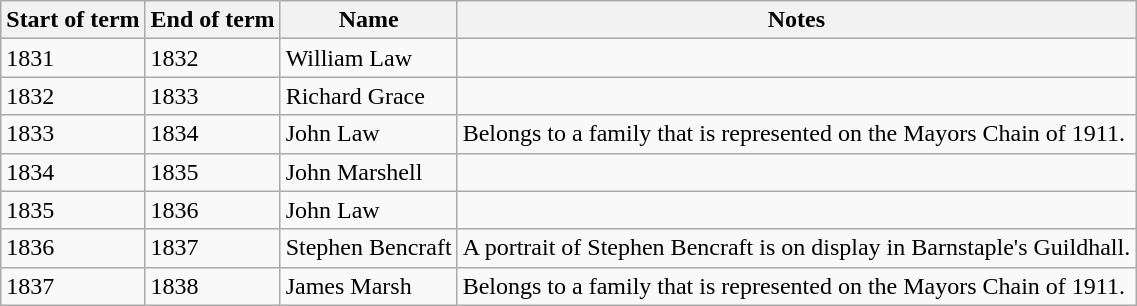<table class="wikitable mw-collapsible mw-collapsed">
<tr>
<th>Start of term</th>
<th>End of term</th>
<th>Name</th>
<th>Notes</th>
</tr>
<tr>
<td>1831</td>
<td>1832</td>
<td>William Law</td>
<td></td>
</tr>
<tr>
<td>1832</td>
<td>1833</td>
<td>Richard Grace</td>
<td></td>
</tr>
<tr>
<td>1833</td>
<td>1834</td>
<td>John Law</td>
<td>Belongs to a family that is represented on the Mayors Chain of 1911.</td>
</tr>
<tr>
<td>1834</td>
<td>1835</td>
<td>John Marshell</td>
<td></td>
</tr>
<tr>
<td>1835</td>
<td>1836</td>
<td>John Law</td>
<td></td>
</tr>
<tr>
<td>1836</td>
<td>1837</td>
<td>Stephen Bencraft</td>
<td>A portrait of Stephen Bencraft is on display in Barnstaple's Guildhall.</td>
</tr>
<tr>
<td>1837</td>
<td>1838</td>
<td>James Marsh</td>
<td>Belongs to a family that is represented on the Mayors Chain of 1911.</td>
</tr>
</table>
